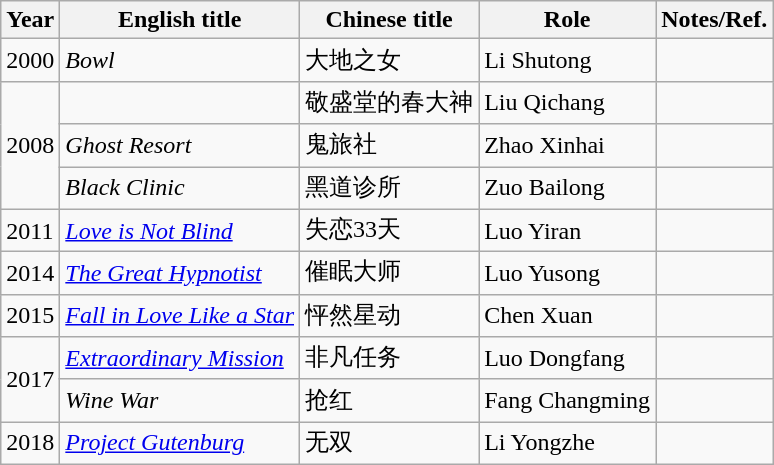<table class="wikitable">
<tr>
<th>Year</th>
<th>English title</th>
<th>Chinese title</th>
<th>Role</th>
<th>Notes/Ref.</th>
</tr>
<tr>
<td>2000</td>
<td><em>Bowl</em></td>
<td>大地之女</td>
<td>Li Shutong</td>
<td></td>
</tr>
<tr>
<td rowspan=3>2008</td>
<td></td>
<td>敬盛堂的春大神</td>
<td>Liu Qichang</td>
<td></td>
</tr>
<tr>
<td><em>Ghost Resort</em></td>
<td>鬼旅社</td>
<td>Zhao Xinhai</td>
<td></td>
</tr>
<tr>
<td><em>Black Clinic</em></td>
<td>黑道诊所</td>
<td>Zuo Bailong</td>
<td></td>
</tr>
<tr>
<td>2011</td>
<td><em><a href='#'>Love is Not Blind</a></em></td>
<td>失恋33天</td>
<td>Luo Yiran</td>
<td></td>
</tr>
<tr>
<td>2014</td>
<td><em><a href='#'>The Great Hypnotist</a></em></td>
<td>催眠大师</td>
<td>Luo Yusong</td>
<td></td>
</tr>
<tr>
<td>2015</td>
<td><em><a href='#'>Fall in Love Like a Star</a></em></td>
<td>怦然星动</td>
<td>Chen Xuan</td>
<td></td>
</tr>
<tr>
<td rowspan=2>2017</td>
<td><em><a href='#'>Extraordinary Mission</a></em></td>
<td>非凡任务</td>
<td>Luo Dongfang</td>
<td></td>
</tr>
<tr>
<td><em>Wine War</em></td>
<td>抢红</td>
<td>Fang Changming</td>
<td></td>
</tr>
<tr>
<td>2018</td>
<td><em><a href='#'>Project Gutenburg</a></em></td>
<td>无双</td>
<td>Li Yongzhe</td>
<td></td>
</tr>
</table>
